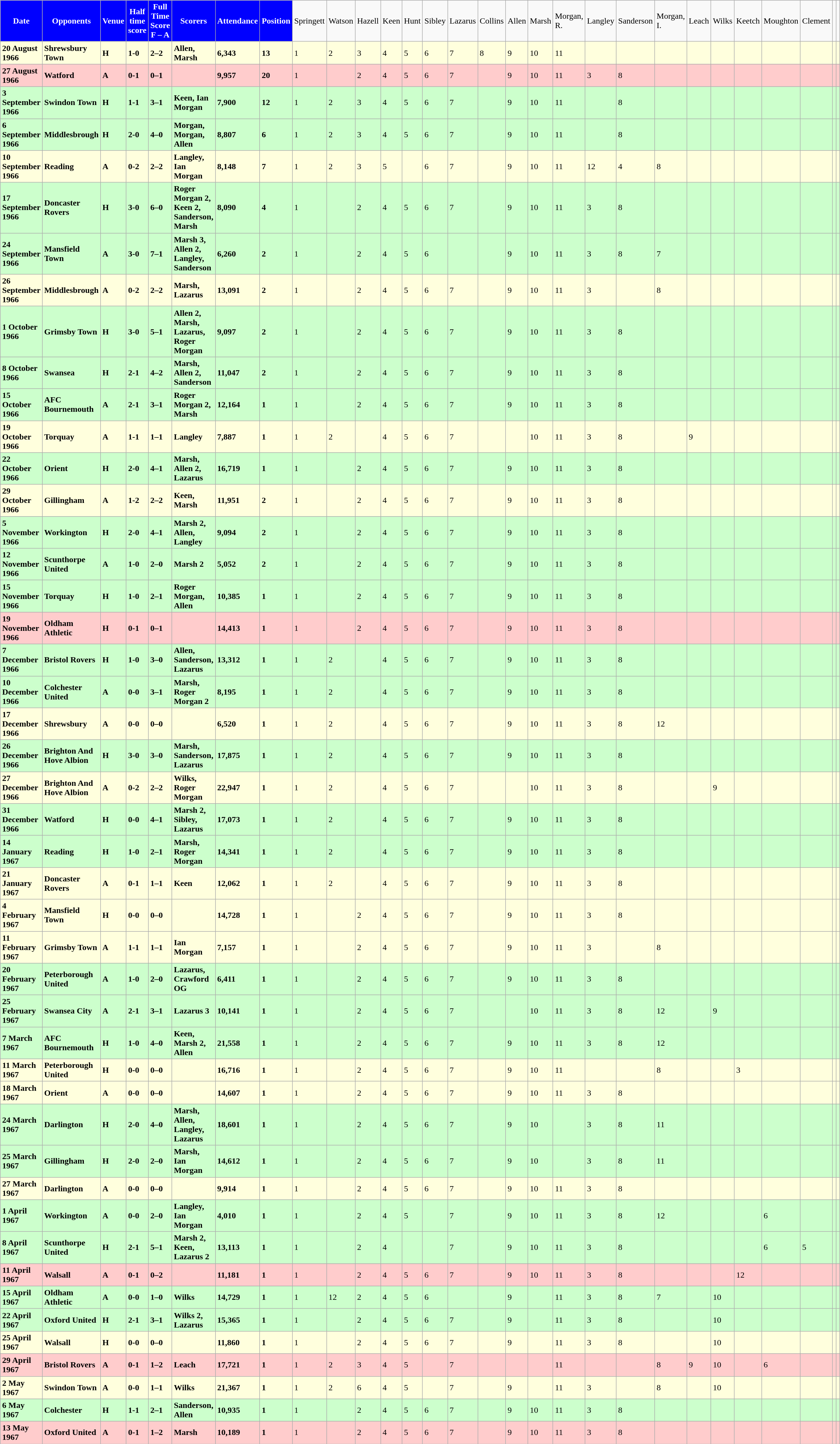<table class="wikitable">
<tr>
<th style="background:#0000FF; color:white; text-align:center;">Date</th>
<th style="background:#0000FF; color:white; text-align:center;">Opponents</th>
<th style="background:#0000FF; color:white; text-align:center;">Venue</th>
<th style="background:#0000FF; color:white; text-align:center;">Half time score</th>
<th style="background:#0000FF; color:white; text-align:center;">Full Time Score<br><strong>F – A</strong></th>
<th style="background:#0000FF; color:white; text-align:center;">Scorers</th>
<th style="background:#0000FF; color:white; text-align:center;">Attendance</th>
<th style="background:#0000FF; color:white; text-align:center;">Position</th>
<td>Springett</td>
<td>Watson</td>
<td>Hazell</td>
<td>Keen</td>
<td>Hunt</td>
<td>Sibley</td>
<td>Lazarus</td>
<td>Collins</td>
<td>Allen</td>
<td>Marsh</td>
<td>Morgan, R.</td>
<td>Langley</td>
<td>Sanderson</td>
<td>Morgan, I.</td>
<td>Leach</td>
<td>Wilks</td>
<td>Keetch</td>
<td>Moughton</td>
<td>Clement</td>
<td></td>
<td></td>
</tr>
<tr bgcolor="#ffffdd">
<td><strong>20 August 1966</strong></td>
<td><strong>Shrewsbury Town</strong></td>
<td><strong>H</strong></td>
<td><strong>1-0</strong></td>
<td><strong>2–2</strong></td>
<td><strong>Allen, Marsh</strong></td>
<td><strong>6,343</strong></td>
<td><strong>13</strong></td>
<td>1</td>
<td>2</td>
<td>3</td>
<td>4</td>
<td>5</td>
<td>6</td>
<td>7</td>
<td>8</td>
<td>9</td>
<td>10</td>
<td>11</td>
<td></td>
<td></td>
<td></td>
<td></td>
<td></td>
<td></td>
<td></td>
<td></td>
<td></td>
<td></td>
</tr>
<tr bgcolor="#ffcccc">
<td><strong>27 August 1966</strong></td>
<td><strong>Watford</strong></td>
<td><strong>A</strong></td>
<td><strong>0-1</strong></td>
<td><strong>0–1</strong></td>
<td></td>
<td><strong>9,957</strong></td>
<td><strong>20</strong></td>
<td>1</td>
<td></td>
<td>2</td>
<td>4</td>
<td>5</td>
<td>6</td>
<td>7</td>
<td></td>
<td>9</td>
<td>10</td>
<td>11</td>
<td>3</td>
<td>8</td>
<td></td>
<td></td>
<td></td>
<td></td>
<td></td>
<td></td>
<td></td>
<td></td>
</tr>
<tr bgcolor="#ccffcc">
<td><strong>3 September 1966</strong></td>
<td><strong>Swindon Town</strong></td>
<td><strong>H</strong></td>
<td><strong>1-1</strong></td>
<td><strong>3–1</strong></td>
<td><strong>Keen, Ian Morgan</strong></td>
<td><strong>7,900</strong></td>
<td><strong>12</strong></td>
<td>1</td>
<td>2</td>
<td>3</td>
<td>4</td>
<td>5</td>
<td>6</td>
<td>7</td>
<td></td>
<td>9</td>
<td>10</td>
<td>11</td>
<td></td>
<td>8</td>
<td></td>
<td></td>
<td></td>
<td></td>
<td></td>
<td></td>
<td></td>
<td></td>
</tr>
<tr bgcolor="#ccffcc">
<td><strong>6 September 1966</strong></td>
<td><strong>Middlesbrough</strong></td>
<td><strong>H</strong></td>
<td><strong>2-0</strong></td>
<td><strong>4–0</strong></td>
<td><strong>Morgan, Morgan, Allen</strong></td>
<td><strong>8,807</strong></td>
<td><strong>6</strong></td>
<td>1</td>
<td>2</td>
<td>3</td>
<td>4</td>
<td>5</td>
<td>6</td>
<td>7</td>
<td></td>
<td>9</td>
<td>10</td>
<td>11</td>
<td></td>
<td>8</td>
<td></td>
<td></td>
<td></td>
<td></td>
<td></td>
<td></td>
<td></td>
<td></td>
</tr>
<tr bgcolor="#ffffdd">
<td><strong>10 September 1966</strong></td>
<td><strong>Reading</strong></td>
<td><strong>A</strong></td>
<td><strong>0-2</strong></td>
<td><strong>2–2</strong></td>
<td><strong>Langley, Ian Morgan</strong></td>
<td><strong>8,148</strong></td>
<td><strong>7</strong></td>
<td>1</td>
<td>2</td>
<td>3</td>
<td>5</td>
<td></td>
<td>6</td>
<td>7</td>
<td></td>
<td>9</td>
<td>10</td>
<td>11</td>
<td>12</td>
<td>4</td>
<td>8</td>
<td></td>
<td></td>
<td></td>
<td></td>
<td></td>
<td></td>
<td></td>
</tr>
<tr bgcolor="#ccffcc">
<td><strong>17 September 1966</strong></td>
<td><strong>Doncaster Rovers</strong></td>
<td><strong>H</strong></td>
<td><strong>3-0</strong></td>
<td><strong>6–0</strong></td>
<td><strong>Roger Morgan 2, Keen 2, Sanderson, Marsh</strong></td>
<td><strong>8,090</strong></td>
<td><strong>4</strong></td>
<td>1</td>
<td></td>
<td>2</td>
<td>4</td>
<td>5</td>
<td>6</td>
<td>7</td>
<td></td>
<td>9</td>
<td>10</td>
<td>11</td>
<td>3</td>
<td>8</td>
<td></td>
<td></td>
<td></td>
<td></td>
<td></td>
<td></td>
<td></td>
<td></td>
</tr>
<tr bgcolor="#ccffcc">
<td><strong>24 September 1966</strong></td>
<td><strong>Mansfield Town</strong></td>
<td><strong>A</strong></td>
<td><strong>3-0</strong></td>
<td><strong>7–1</strong></td>
<td><strong>Marsh 3, Allen 2, Langley, Sanderson</strong></td>
<td><strong>6,260</strong></td>
<td><strong>2</strong></td>
<td>1</td>
<td></td>
<td>2</td>
<td>4</td>
<td>5</td>
<td>6</td>
<td></td>
<td></td>
<td>9</td>
<td>10</td>
<td>11</td>
<td>3</td>
<td>8</td>
<td>7</td>
<td></td>
<td></td>
<td></td>
<td></td>
<td></td>
<td></td>
<td></td>
</tr>
<tr bgcolor="#ffffdd">
<td><strong>26 September 1966</strong></td>
<td><strong>Middlesbrough</strong></td>
<td><strong>A</strong></td>
<td><strong>0-2</strong></td>
<td><strong>2–2</strong></td>
<td><strong>Marsh, Lazarus</strong></td>
<td><strong>13,091</strong></td>
<td><strong>2</strong></td>
<td>1</td>
<td></td>
<td>2</td>
<td>4</td>
<td>5</td>
<td>6</td>
<td>7</td>
<td></td>
<td>9</td>
<td>10</td>
<td>11</td>
<td>3</td>
<td></td>
<td>8</td>
<td></td>
<td></td>
<td></td>
<td></td>
<td></td>
<td></td>
<td></td>
</tr>
<tr bgcolor="#ccffcc">
<td><strong>1 October 1966</strong></td>
<td><strong>Grimsby Town</strong></td>
<td><strong>H</strong></td>
<td><strong>3-0</strong></td>
<td><strong>5–1</strong></td>
<td><strong>Allen 2, Marsh, Lazarus, Roger Morgan</strong></td>
<td><strong>9,097</strong></td>
<td><strong>2</strong></td>
<td>1</td>
<td></td>
<td>2</td>
<td>4</td>
<td>5</td>
<td>6</td>
<td>7</td>
<td></td>
<td>9</td>
<td>10</td>
<td>11</td>
<td>3</td>
<td>8</td>
<td></td>
<td></td>
<td></td>
<td></td>
<td></td>
<td></td>
<td></td>
<td></td>
</tr>
<tr bgcolor="#ccffcc">
<td><strong>8 October 1966</strong></td>
<td><strong>Swansea</strong></td>
<td><strong>H</strong></td>
<td><strong>2-1</strong></td>
<td><strong>4–2</strong></td>
<td><strong>Marsh, Allen 2, Sanderson</strong></td>
<td><strong>11,047</strong></td>
<td><strong>2</strong></td>
<td>1</td>
<td></td>
<td>2</td>
<td>4</td>
<td>5</td>
<td>6</td>
<td>7</td>
<td></td>
<td>9</td>
<td>10</td>
<td>11</td>
<td>3</td>
<td>8</td>
<td></td>
<td></td>
<td></td>
<td></td>
<td></td>
<td></td>
<td></td>
<td></td>
</tr>
<tr bgcolor="#ccffcc">
<td><strong>15 October 1966</strong></td>
<td><strong>AFC Bournemouth</strong></td>
<td><strong>A</strong></td>
<td><strong>2-1</strong></td>
<td><strong>3–1</strong></td>
<td><strong>Roger Morgan 2, Marsh</strong></td>
<td><strong>12,164</strong></td>
<td><strong>1</strong></td>
<td>1</td>
<td></td>
<td>2</td>
<td>4</td>
<td>5</td>
<td>6</td>
<td>7</td>
<td></td>
<td>9</td>
<td>10</td>
<td>11</td>
<td>3</td>
<td>8</td>
<td></td>
<td></td>
<td></td>
<td></td>
<td></td>
<td></td>
<td></td>
<td></td>
</tr>
<tr bgcolor="#ffffdd">
<td><strong>19 October 1966</strong></td>
<td><strong>Torquay</strong></td>
<td><strong>A</strong></td>
<td><strong>1-1</strong></td>
<td><strong>1–1</strong></td>
<td><strong>Langley</strong></td>
<td><strong>7,887</strong></td>
<td><strong>1</strong></td>
<td>1</td>
<td>2</td>
<td></td>
<td>4</td>
<td>5</td>
<td>6</td>
<td>7</td>
<td></td>
<td></td>
<td>10</td>
<td>11</td>
<td>3</td>
<td>8</td>
<td></td>
<td>9</td>
<td></td>
<td></td>
<td></td>
<td></td>
<td></td>
<td></td>
</tr>
<tr bgcolor="#ccffcc">
<td><strong>22 October 1966</strong></td>
<td><strong>Orient</strong></td>
<td><strong>H</strong></td>
<td><strong>2-0</strong></td>
<td><strong>4–1</strong></td>
<td><strong>Marsh, Allen 2, Lazarus</strong></td>
<td><strong>16,719</strong></td>
<td><strong>1</strong></td>
<td>1</td>
<td></td>
<td>2</td>
<td>4</td>
<td>5</td>
<td>6</td>
<td>7</td>
<td></td>
<td>9</td>
<td>10</td>
<td>11</td>
<td>3</td>
<td>8</td>
<td></td>
<td></td>
<td></td>
<td></td>
<td></td>
<td></td>
<td></td>
<td></td>
</tr>
<tr bgcolor="#ffffdd">
<td><strong>29 October 1966</strong></td>
<td><strong>Gillingham</strong></td>
<td><strong>A</strong></td>
<td><strong>1-2</strong></td>
<td><strong>2–2</strong></td>
<td><strong>Keen, Marsh</strong></td>
<td><strong>11,951</strong></td>
<td><strong>2</strong></td>
<td>1</td>
<td></td>
<td>2</td>
<td>4</td>
<td>5</td>
<td>6</td>
<td>7</td>
<td></td>
<td>9</td>
<td>10</td>
<td>11</td>
<td>3</td>
<td>8</td>
<td></td>
<td></td>
<td></td>
<td></td>
<td></td>
<td></td>
<td></td>
<td></td>
</tr>
<tr bgcolor="#ccffcc">
<td><strong>5 November 1966</strong></td>
<td><strong>Workington</strong></td>
<td><strong>H</strong></td>
<td><strong>2-0</strong></td>
<td><strong>4–1</strong></td>
<td><strong>Marsh 2, Allen, Langley</strong></td>
<td><strong>9,094</strong></td>
<td><strong>2</strong></td>
<td>1</td>
<td></td>
<td>2</td>
<td>4</td>
<td>5</td>
<td>6</td>
<td>7</td>
<td></td>
<td>9</td>
<td>10</td>
<td>11</td>
<td>3</td>
<td>8</td>
<td></td>
<td></td>
<td></td>
<td></td>
<td></td>
<td></td>
<td></td>
<td></td>
</tr>
<tr bgcolor="#ccffcc">
<td><strong>12 November 1966</strong></td>
<td><strong>Scunthorpe United</strong></td>
<td><strong>A</strong></td>
<td><strong>1-0</strong></td>
<td><strong>2–0</strong></td>
<td><strong>Marsh 2</strong></td>
<td><strong>5,052</strong></td>
<td><strong>2</strong></td>
<td>1</td>
<td></td>
<td>2</td>
<td>4</td>
<td>5</td>
<td>6</td>
<td>7</td>
<td></td>
<td>9</td>
<td>10</td>
<td>11</td>
<td>3</td>
<td>8</td>
<td></td>
<td></td>
<td></td>
<td></td>
<td></td>
<td></td>
<td></td>
<td></td>
</tr>
<tr bgcolor="#ccffcc">
<td><strong>15 November 1966</strong></td>
<td><strong>Torquay</strong></td>
<td><strong>H</strong></td>
<td><strong>1-0</strong></td>
<td><strong>2–1</strong></td>
<td><strong>Roger Morgan, Allen</strong></td>
<td><strong>10,385</strong></td>
<td><strong>1</strong></td>
<td>1</td>
<td></td>
<td>2</td>
<td>4</td>
<td>5</td>
<td>6</td>
<td>7</td>
<td></td>
<td>9</td>
<td>10</td>
<td>11</td>
<td>3</td>
<td>8</td>
<td></td>
<td></td>
<td></td>
<td></td>
<td></td>
<td></td>
<td></td>
<td></td>
</tr>
<tr bgcolor="#ffcccc">
<td><strong>19 November 1966</strong></td>
<td><strong>Oldham Athletic</strong></td>
<td><strong>H</strong></td>
<td><strong>0-1</strong></td>
<td><strong>0–1</strong></td>
<td></td>
<td><strong>14,413</strong></td>
<td><strong>1</strong></td>
<td>1</td>
<td></td>
<td>2</td>
<td>4</td>
<td>5</td>
<td>6</td>
<td>7</td>
<td></td>
<td>9</td>
<td>10</td>
<td>11</td>
<td>3</td>
<td>8</td>
<td></td>
<td></td>
<td></td>
<td></td>
<td></td>
<td></td>
<td></td>
<td></td>
</tr>
<tr bgcolor="#ccffcc">
<td><strong>7 December 1966</strong></td>
<td><strong>Bristol Rovers</strong></td>
<td><strong>H</strong></td>
<td><strong>1-0</strong></td>
<td><strong>3–0</strong></td>
<td><strong>Allen, Sanderson, Lazarus</strong></td>
<td><strong>13,312</strong></td>
<td><strong>1</strong></td>
<td>1</td>
<td>2</td>
<td></td>
<td>4</td>
<td>5</td>
<td>6</td>
<td>7</td>
<td></td>
<td>9</td>
<td>10</td>
<td>11</td>
<td>3</td>
<td>8</td>
<td></td>
<td></td>
<td></td>
<td></td>
<td></td>
<td></td>
<td></td>
<td></td>
</tr>
<tr bgcolor="#ccffcc">
<td><strong>10 December 1966</strong></td>
<td><strong>Colchester United</strong></td>
<td><strong>A</strong></td>
<td><strong>0-0</strong></td>
<td><strong>3–1</strong></td>
<td><strong>Marsh, Roger Morgan 2</strong></td>
<td><strong>8,195</strong></td>
<td><strong>1</strong></td>
<td>1</td>
<td>2</td>
<td></td>
<td>4</td>
<td>5</td>
<td>6</td>
<td>7</td>
<td></td>
<td>9</td>
<td>10</td>
<td>11</td>
<td>3</td>
<td>8</td>
<td></td>
<td></td>
<td></td>
<td></td>
<td></td>
<td></td>
<td></td>
<td></td>
</tr>
<tr bgcolor="#ffffdd">
<td><strong>17 December 1966</strong></td>
<td><strong>Shrewsbury</strong></td>
<td><strong>A</strong></td>
<td><strong>0-0</strong></td>
<td><strong>0–0</strong></td>
<td></td>
<td><strong>6,520</strong></td>
<td><strong>1</strong></td>
<td>1</td>
<td>2</td>
<td></td>
<td>4</td>
<td>5</td>
<td>6</td>
<td>7</td>
<td></td>
<td>9</td>
<td>10</td>
<td>11</td>
<td>3</td>
<td>8</td>
<td>12</td>
<td></td>
<td></td>
<td></td>
<td></td>
<td></td>
<td></td>
<td></td>
</tr>
<tr bgcolor="#ccffcc">
<td><strong>26 December 1966</strong></td>
<td><strong>Brighton And Hove Albion</strong></td>
<td><strong>H</strong></td>
<td><strong>3-0</strong></td>
<td><strong>3–0</strong></td>
<td><strong>Marsh, Sanderson, Lazarus</strong></td>
<td><strong>17,875</strong></td>
<td><strong>1</strong></td>
<td>1</td>
<td>2</td>
<td></td>
<td>4</td>
<td>5</td>
<td>6</td>
<td>7</td>
<td></td>
<td>9</td>
<td>10</td>
<td>11</td>
<td>3</td>
<td>8</td>
<td></td>
<td></td>
<td></td>
<td></td>
<td></td>
<td></td>
<td></td>
<td></td>
</tr>
<tr bgcolor="#ffffdd">
<td><strong>27 December 1966</strong></td>
<td><strong>Brighton And Hove Albion</strong></td>
<td><strong>A</strong></td>
<td><strong>0-2</strong></td>
<td><strong>2–2</strong></td>
<td><strong>Wilks, Roger Morgan</strong></td>
<td><strong>22,947</strong></td>
<td><strong>1</strong></td>
<td>1</td>
<td>2</td>
<td></td>
<td>4</td>
<td>5</td>
<td>6</td>
<td>7</td>
<td></td>
<td></td>
<td>10</td>
<td>11</td>
<td>3</td>
<td>8</td>
<td></td>
<td></td>
<td>9</td>
<td></td>
<td></td>
<td></td>
<td></td>
<td></td>
</tr>
<tr bgcolor="#ccffcc">
<td><strong>31 December 1966</strong></td>
<td><strong>Watford</strong></td>
<td><strong>H</strong></td>
<td><strong>0-0</strong></td>
<td><strong>4–1</strong></td>
<td><strong>Marsh 2, Sibley, Lazarus</strong></td>
<td><strong>17,073</strong></td>
<td><strong>1</strong></td>
<td>1</td>
<td>2</td>
<td></td>
<td>4</td>
<td>5</td>
<td>6</td>
<td>7</td>
<td></td>
<td>9</td>
<td>10</td>
<td>11</td>
<td>3</td>
<td>8</td>
<td></td>
<td></td>
<td></td>
<td></td>
<td></td>
<td></td>
<td></td>
<td></td>
</tr>
<tr bgcolor="#ccffcc">
<td><strong>14 January 1967</strong></td>
<td><strong>Reading</strong></td>
<td><strong>H</strong></td>
<td><strong>1-0</strong></td>
<td><strong>2–1</strong></td>
<td><strong>Marsh, Roger Morgan</strong></td>
<td><strong>14,341</strong></td>
<td><strong>1</strong></td>
<td>1</td>
<td>2</td>
<td></td>
<td>4</td>
<td>5</td>
<td>6</td>
<td>7</td>
<td></td>
<td>9</td>
<td>10</td>
<td>11</td>
<td>3</td>
<td>8</td>
<td></td>
<td></td>
<td></td>
<td></td>
<td></td>
<td></td>
<td></td>
<td></td>
</tr>
<tr bgcolor="#ffffdd">
<td><strong>21 January 1967</strong></td>
<td><strong>Doncaster Rovers</strong></td>
<td><strong>A</strong></td>
<td><strong>0-1</strong></td>
<td><strong>1–1</strong></td>
<td><strong>Keen</strong></td>
<td><strong>12,062</strong></td>
<td><strong>1</strong></td>
<td>1</td>
<td>2</td>
<td></td>
<td>4</td>
<td>5</td>
<td>6</td>
<td>7</td>
<td></td>
<td>9</td>
<td>10</td>
<td>11</td>
<td>3</td>
<td>8</td>
<td></td>
<td></td>
<td></td>
<td></td>
<td></td>
<td></td>
<td></td>
<td></td>
</tr>
<tr bgcolor="#ffffdd">
<td><strong>4 February 1967</strong></td>
<td><strong>Mansfield Town</strong></td>
<td><strong>H</strong></td>
<td><strong>0-0</strong></td>
<td><strong>0–0</strong></td>
<td></td>
<td><strong>14,728</strong></td>
<td><strong>1</strong></td>
<td>1</td>
<td></td>
<td>2</td>
<td>4</td>
<td>5</td>
<td>6</td>
<td>7</td>
<td></td>
<td>9</td>
<td>10</td>
<td>11</td>
<td>3</td>
<td>8</td>
<td></td>
<td></td>
<td></td>
<td></td>
<td></td>
<td></td>
<td></td>
<td></td>
</tr>
<tr bgcolor="#ffffdd">
<td><strong>11 February 1967</strong></td>
<td><strong>Grimsby Town</strong></td>
<td><strong>A</strong></td>
<td><strong>1-1</strong></td>
<td><strong>1–1</strong></td>
<td><strong>Ian Morgan</strong></td>
<td><strong>7,157</strong></td>
<td><strong>1</strong></td>
<td>1</td>
<td></td>
<td>2</td>
<td>4</td>
<td>5</td>
<td>6</td>
<td>7</td>
<td></td>
<td>9</td>
<td>10</td>
<td>11</td>
<td>3</td>
<td></td>
<td>8</td>
<td></td>
<td></td>
<td></td>
<td></td>
<td></td>
<td></td>
<td></td>
</tr>
<tr bgcolor="#ccffcc">
<td><strong>20 February 1967</strong></td>
<td><strong>Peterborough United</strong></td>
<td><strong>A</strong></td>
<td><strong>1-0</strong></td>
<td><strong>2–0</strong></td>
<td><strong>Lazarus, Crawford OG</strong></td>
<td><strong>6,411</strong></td>
<td><strong>1</strong></td>
<td>1</td>
<td></td>
<td>2</td>
<td>4</td>
<td>5</td>
<td>6</td>
<td>7</td>
<td></td>
<td>9</td>
<td>10</td>
<td>11</td>
<td>3</td>
<td>8</td>
<td></td>
<td></td>
<td></td>
<td></td>
<td></td>
<td></td>
<td></td>
<td></td>
</tr>
<tr bgcolor="#ccffcc">
<td><strong>25 February 1967</strong></td>
<td><strong>Swansea City</strong></td>
<td><strong>A</strong></td>
<td><strong>2-1</strong></td>
<td><strong>3–1</strong></td>
<td><strong>Lazarus 3</strong></td>
<td><strong>10,141</strong></td>
<td><strong>1</strong></td>
<td>1</td>
<td></td>
<td>2</td>
<td>4</td>
<td>5</td>
<td>6</td>
<td>7</td>
<td></td>
<td></td>
<td>10</td>
<td>11</td>
<td>3</td>
<td>8</td>
<td>12</td>
<td></td>
<td>9</td>
<td></td>
<td></td>
<td></td>
<td></td>
<td></td>
</tr>
<tr bgcolor="#ccffcc">
<td><strong>7 March 1967</strong></td>
<td><strong>AFC Bournemouth</strong></td>
<td><strong>H</strong></td>
<td><strong>1-0</strong></td>
<td><strong>4–0</strong></td>
<td><strong>Keen, Marsh 2, Allen</strong></td>
<td><strong>21,558</strong></td>
<td><strong>1</strong></td>
<td>1</td>
<td></td>
<td>2</td>
<td>4</td>
<td>5</td>
<td>6</td>
<td>7</td>
<td></td>
<td>9</td>
<td>10</td>
<td>11</td>
<td>3</td>
<td>8</td>
<td>12</td>
<td></td>
<td></td>
<td></td>
<td></td>
<td></td>
<td></td>
<td></td>
</tr>
<tr bgcolor="#ffffdd">
<td><strong>11 March 1967</strong></td>
<td><strong>Peterborough United</strong></td>
<td><strong>H</strong></td>
<td><strong>0-0</strong></td>
<td><strong>0–0</strong></td>
<td></td>
<td><strong>16,716</strong></td>
<td><strong>1</strong></td>
<td>1</td>
<td></td>
<td>2</td>
<td>4</td>
<td>5</td>
<td>6</td>
<td>7</td>
<td></td>
<td>9</td>
<td>10</td>
<td>11</td>
<td></td>
<td></td>
<td>8</td>
<td></td>
<td></td>
<td>3</td>
<td></td>
<td></td>
<td></td>
<td></td>
</tr>
<tr bgcolor="#ffffdd">
<td><strong>18 March 1967</strong></td>
<td><strong>Orient</strong></td>
<td><strong>A</strong></td>
<td><strong>0-0</strong></td>
<td><strong>0–0</strong></td>
<td></td>
<td><strong>14,607</strong></td>
<td><strong>1</strong></td>
<td>1</td>
<td></td>
<td>2</td>
<td>4</td>
<td>5</td>
<td>6</td>
<td>7</td>
<td></td>
<td>9</td>
<td>10</td>
<td>11</td>
<td>3</td>
<td>8</td>
<td></td>
<td></td>
<td></td>
<td></td>
<td></td>
<td></td>
<td></td>
<td></td>
</tr>
<tr bgcolor="#ccffcc">
<td><strong>24 March 1967</strong></td>
<td><strong>Darlington</strong></td>
<td><strong>H</strong></td>
<td><strong>2-0</strong></td>
<td><strong>4–0</strong></td>
<td><strong>Marsh, Allen, Langley, Lazarus</strong></td>
<td><strong>18,601</strong></td>
<td><strong>1</strong></td>
<td>1</td>
<td></td>
<td>2</td>
<td>4</td>
<td>5</td>
<td>6</td>
<td>7</td>
<td></td>
<td>9</td>
<td>10</td>
<td></td>
<td>3</td>
<td>8</td>
<td>11</td>
<td></td>
<td></td>
<td></td>
<td></td>
<td></td>
<td></td>
<td></td>
</tr>
<tr bgcolor="#ccffcc">
<td><strong>25 March 1967</strong></td>
<td><strong>Gillingham</strong></td>
<td><strong>H</strong></td>
<td><strong>2-0</strong></td>
<td><strong>2–0</strong></td>
<td><strong>Marsh, Ian Morgan</strong></td>
<td><strong>14,612</strong></td>
<td><strong>1</strong></td>
<td>1</td>
<td></td>
<td>2</td>
<td>4</td>
<td>5</td>
<td>6</td>
<td>7</td>
<td></td>
<td>9</td>
<td>10</td>
<td></td>
<td>3</td>
<td>8</td>
<td>11</td>
<td></td>
<td></td>
<td></td>
<td></td>
<td></td>
<td></td>
<td></td>
</tr>
<tr bgcolor="#ffffdd">
<td><strong>27 March 1967</strong></td>
<td><strong>Darlington</strong></td>
<td><strong>A</strong></td>
<td><strong>0-0</strong></td>
<td><strong>0–0</strong></td>
<td></td>
<td><strong>9,914</strong></td>
<td><strong>1</strong></td>
<td>1</td>
<td></td>
<td>2</td>
<td>4</td>
<td>5</td>
<td>6</td>
<td>7</td>
<td></td>
<td>9</td>
<td>10</td>
<td>11</td>
<td>3</td>
<td>8</td>
<td></td>
<td></td>
<td></td>
<td></td>
<td></td>
<td></td>
<td></td>
<td></td>
</tr>
<tr bgcolor="#ccffcc">
<td><strong>1 April 1967</strong></td>
<td><strong>Workington</strong></td>
<td><strong>A</strong></td>
<td><strong>0-0</strong></td>
<td><strong>2–0</strong></td>
<td><strong>Langley, Ian Morgan</strong></td>
<td><strong>4,010</strong></td>
<td><strong>1</strong></td>
<td>1</td>
<td></td>
<td>2</td>
<td>4</td>
<td>5</td>
<td></td>
<td>7</td>
<td></td>
<td>9</td>
<td>10</td>
<td>11</td>
<td>3</td>
<td>8</td>
<td>12</td>
<td></td>
<td></td>
<td></td>
<td>6</td>
<td></td>
<td></td>
<td></td>
</tr>
<tr bgcolor="#ccffcc">
<td><strong>8 April 1967</strong></td>
<td><strong>Scunthorpe United</strong></td>
<td><strong>H</strong></td>
<td><strong>2-1</strong></td>
<td><strong>5–1</strong></td>
<td><strong>Marsh 2, Keen, Lazarus 2</strong></td>
<td><strong>13,113</strong></td>
<td><strong>1</strong></td>
<td>1</td>
<td></td>
<td>2</td>
<td>4</td>
<td></td>
<td></td>
<td>7</td>
<td></td>
<td>9</td>
<td>10</td>
<td>11</td>
<td>3</td>
<td>8</td>
<td></td>
<td></td>
<td></td>
<td></td>
<td>6</td>
<td>5</td>
<td></td>
<td></td>
</tr>
<tr bgcolor="#ffcccc">
<td><strong>11 April 1967</strong></td>
<td><strong>Walsall</strong></td>
<td><strong>A</strong></td>
<td><strong>0-1</strong></td>
<td><strong>0–2</strong></td>
<td></td>
<td><strong>11,181</strong></td>
<td><strong>1</strong></td>
<td>1</td>
<td></td>
<td>2</td>
<td>4</td>
<td>5</td>
<td>6</td>
<td>7</td>
<td></td>
<td>9</td>
<td>10</td>
<td>11</td>
<td>3</td>
<td>8</td>
<td></td>
<td></td>
<td></td>
<td>12</td>
<td></td>
<td></td>
<td></td>
<td></td>
</tr>
<tr bgcolor="#ccffcc">
<td><strong>15 April 1967</strong></td>
<td><strong>Oldham Athletic</strong></td>
<td><strong>A</strong></td>
<td><strong>0-0</strong></td>
<td><strong>1–0</strong></td>
<td><strong>Wilks</strong></td>
<td><strong>14,729</strong></td>
<td><strong>1</strong></td>
<td>1</td>
<td>12</td>
<td>2</td>
<td>4</td>
<td>5</td>
<td>6</td>
<td></td>
<td></td>
<td>9</td>
<td></td>
<td>11</td>
<td>3</td>
<td>8</td>
<td>7</td>
<td></td>
<td>10</td>
<td></td>
<td></td>
<td></td>
<td></td>
<td></td>
</tr>
<tr bgcolor="#ccffcc">
<td><strong>22 April 1967</strong></td>
<td><strong>Oxford United</strong></td>
<td><strong>H</strong></td>
<td><strong>2-1</strong></td>
<td><strong>3–1</strong></td>
<td><strong>Wilks 2, Lazarus</strong></td>
<td><strong>15,365</strong></td>
<td><strong>1</strong></td>
<td>1</td>
<td></td>
<td>2</td>
<td>4</td>
<td>5</td>
<td>6</td>
<td>7</td>
<td></td>
<td>9</td>
<td></td>
<td>11</td>
<td>3</td>
<td>8</td>
<td></td>
<td></td>
<td>10</td>
<td></td>
<td></td>
<td></td>
<td></td>
<td></td>
</tr>
<tr bgcolor="#ffffdd">
<td><strong>25 April 1967</strong></td>
<td><strong>Walsall</strong></td>
<td><strong>H</strong></td>
<td><strong>0-0</strong></td>
<td><strong>0–0</strong></td>
<td></td>
<td><strong>11,860</strong></td>
<td><strong>1</strong></td>
<td>1</td>
<td></td>
<td>2</td>
<td>4</td>
<td>5</td>
<td>6</td>
<td>7</td>
<td></td>
<td>9</td>
<td></td>
<td>11</td>
<td>3</td>
<td>8</td>
<td></td>
<td></td>
<td>10</td>
<td></td>
<td></td>
<td></td>
<td></td>
<td></td>
</tr>
<tr bgcolor="#ffcccc">
<td><strong>29 April 1967</strong></td>
<td><strong>Bristol Rovers</strong></td>
<td><strong>A</strong></td>
<td><strong>0-1</strong></td>
<td><strong>1–2</strong></td>
<td><strong>Leach</strong></td>
<td><strong>17,721</strong></td>
<td><strong>1</strong></td>
<td>1</td>
<td>2</td>
<td>3</td>
<td>4</td>
<td>5</td>
<td></td>
<td>7</td>
<td></td>
<td></td>
<td></td>
<td>11</td>
<td></td>
<td></td>
<td>8</td>
<td>9</td>
<td>10</td>
<td></td>
<td>6</td>
<td></td>
<td></td>
<td></td>
</tr>
<tr bgcolor="#ffffdd">
<td><strong>2 May 1967</strong></td>
<td><strong>Swindon Town</strong></td>
<td><strong>A</strong></td>
<td><strong>0-0</strong></td>
<td><strong>1–1</strong></td>
<td><strong>Wilks</strong></td>
<td><strong>21,367</strong></td>
<td><strong>1</strong></td>
<td>1</td>
<td>2</td>
<td>6</td>
<td>4</td>
<td>5</td>
<td></td>
<td>7</td>
<td></td>
<td>9</td>
<td></td>
<td>11</td>
<td>3</td>
<td></td>
<td>8</td>
<td></td>
<td>10</td>
<td></td>
<td></td>
<td></td>
<td></td>
<td></td>
</tr>
<tr bgcolor="#ccffcc">
<td><strong>6 May 1967</strong></td>
<td><strong>Colchester</strong></td>
<td><strong>H</strong></td>
<td><strong>1-1</strong></td>
<td><strong>2–1</strong></td>
<td><strong>Sanderson, Allen</strong></td>
<td><strong>10,935</strong></td>
<td><strong>1</strong></td>
<td>1</td>
<td></td>
<td>2</td>
<td>4</td>
<td>5</td>
<td>6</td>
<td>7</td>
<td></td>
<td>9</td>
<td>10</td>
<td>11</td>
<td>3</td>
<td>8</td>
<td></td>
<td></td>
<td></td>
<td></td>
<td></td>
<td></td>
<td></td>
<td></td>
</tr>
<tr bgcolor="#ffcccc">
<td><strong>13 May 1967</strong></td>
<td><strong>Oxford United</strong></td>
<td><strong>A</strong></td>
<td><strong>0-1</strong></td>
<td><strong>1–2</strong></td>
<td><strong>Marsh</strong></td>
<td><strong>10,189</strong></td>
<td><strong>1</strong></td>
<td>1</td>
<td></td>
<td>2</td>
<td>4</td>
<td>5</td>
<td>6</td>
<td>7</td>
<td></td>
<td>9</td>
<td>10</td>
<td>11</td>
<td>3</td>
<td>8</td>
<td></td>
<td></td>
<td></td>
<td></td>
<td></td>
<td></td>
<td></td>
<td></td>
</tr>
</table>
